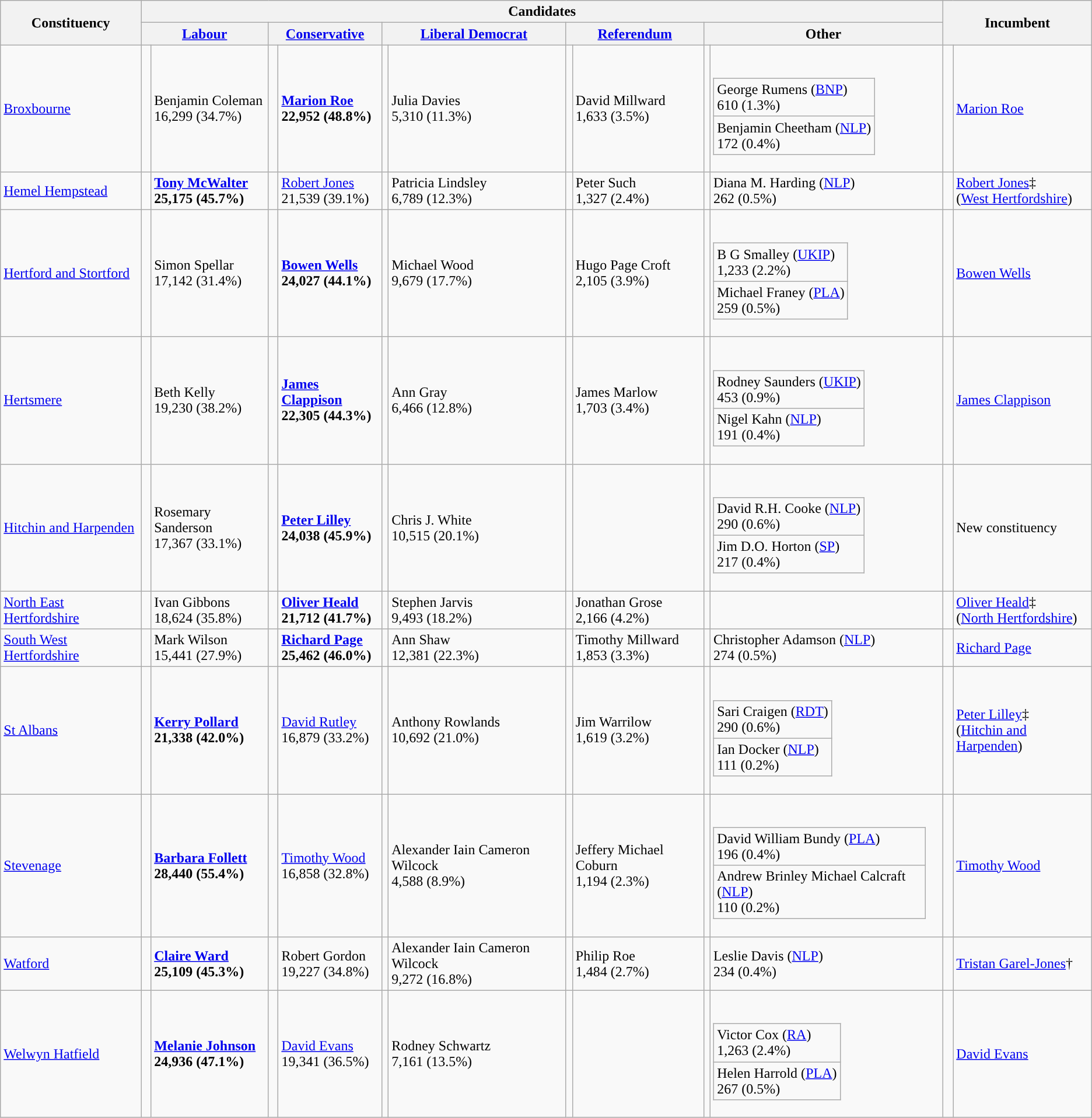<table class="wikitable">
<tr>
<th rowspan="2">Constituency</th>
<th colspan="10">Candidates</th>
<th colspan="2" rowspan="2">Incumbent</th>
</tr>
<tr>
<th colspan="2"><a href='#'>Labour</a></th>
<th colspan="2"><a href='#'>Conservative</a></th>
<th colspan="2"><a href='#'>Liberal Democrat</a></th>
<th colspan="2"><a href='#'>Referendum</a></th>
<th colspan="2">Other</th>
</tr>
<tr>
<td><a href='#'>Broxbourne</a></td>
<td></td>
<td>Benjamin Coleman<br>16,299 (34.7%)</td>
<td style="color:inherit;background:"> </td>
<td><strong><a href='#'>Marion Roe</a></strong><br><strong>22,952 (48.8%)</strong></td>
<td></td>
<td>Julia Davies<br>5,310 (11.3%)</td>
<td></td>
<td>David Millward<br>1,633 (3.5%)</td>
<td></td>
<td><br><table class="wikitable">
<tr>
<td>George Rumens (<a href='#'>BNP</a>)<br>610 (1.3%)</td>
</tr>
<tr>
<td>Benjamin Cheetham (<a href='#'>NLP</a>)<br>172 (0.4%)</td>
</tr>
</table>
</td>
<td style="color:inherit;background:"> </td>
<td><a href='#'>Marion Roe</a></td>
</tr>
<tr>
<td><a href='#'>Hemel Hempstead</a></td>
<td style="color:inherit;background:"> </td>
<td><strong><a href='#'>Tony McWalter</a></strong><br><strong>25,175 (45.7%)</strong></td>
<td></td>
<td><a href='#'>Robert Jones</a><br>21,539 (39.1%)</td>
<td></td>
<td>Patricia Lindsley<br>6,789 (12.3%)</td>
<td></td>
<td>Peter Such<br>1,327 (2.4%)</td>
<td></td>
<td>Diana M. Harding (<a href='#'>NLP</a>)<br>262 (0.5%)</td>
<td style="color:inherit;background:"> </td>
<td><a href='#'>Robert Jones</a>‡<br>(<a href='#'>West Hertfordshire</a>)</td>
</tr>
<tr>
<td><a href='#'>Hertford and Stortford</a></td>
<td></td>
<td>Simon Spellar<br>17,142 (31.4%)</td>
<td style="color:inherit;background:"> </td>
<td><strong><a href='#'>Bowen Wells</a></strong><br><strong>24,027 (44.1%)</strong></td>
<td></td>
<td>Michael Wood<br>9,679 (17.7%)</td>
<td></td>
<td>Hugo Page Croft<br>2,105 (3.9%)</td>
<td></td>
<td><br><table class="wikitable">
<tr>
<td>B G Smalley (<a href='#'>UKIP</a>)<br>1,233 (2.2%)</td>
</tr>
<tr>
<td>Michael Franey (<a href='#'>PLA</a>)<br>259 (0.5%)</td>
</tr>
</table>
</td>
<td style="color:inherit;background:"> </td>
<td><a href='#'>Bowen Wells</a></td>
</tr>
<tr>
<td><a href='#'>Hertsmere</a></td>
<td></td>
<td>Beth Kelly<br>19,230 (38.2%)</td>
<td style="color:inherit;background:"> </td>
<td><strong><a href='#'>James Clappison</a></strong><br><strong>22,305 (44.3%)</strong></td>
<td></td>
<td>Ann Gray<br>6,466 (12.8%)</td>
<td></td>
<td>James Marlow<br>1,703 (3.4%)</td>
<td></td>
<td><br><table class="wikitable">
<tr>
<td>Rodney Saunders (<a href='#'>UKIP</a>)<br>453 (0.9%)</td>
</tr>
<tr>
<td>Nigel Kahn (<a href='#'>NLP</a>)<br>191 (0.4%)</td>
</tr>
</table>
</td>
<td style="color:inherit;background:"> </td>
<td><a href='#'>James Clappison</a></td>
</tr>
<tr>
<td><a href='#'>Hitchin and Harpenden</a></td>
<td></td>
<td>Rosemary Sanderson<br>17,367 (33.1%)</td>
<td style="color:inherit;background:"> </td>
<td><strong><a href='#'>Peter Lilley</a></strong><br><strong>24,038 (45.9%)</strong></td>
<td></td>
<td>Chris J. White<br>10,515 (20.1%)</td>
<td></td>
<td></td>
<td></td>
<td><br><table class="wikitable">
<tr>
<td>David R.H. Cooke (<a href='#'>NLP</a>)<br>290 (0.6%)</td>
</tr>
<tr>
<td>Jim D.O. Horton (<a href='#'>SP</a>)<br>217 (0.4%)</td>
</tr>
</table>
</td>
<td></td>
<td>New constituency</td>
</tr>
<tr>
<td><a href='#'>North East Hertfordshire</a></td>
<td></td>
<td>Ivan Gibbons<br>18,624 (35.8%)</td>
<td style="color:inherit;background:"> </td>
<td><strong><a href='#'>Oliver Heald</a></strong><br><strong>21,712 (41.7%)</strong></td>
<td></td>
<td>Stephen Jarvis<br>9,493 (18.2%)</td>
<td></td>
<td>Jonathan Grose<br>2,166 (4.2%)</td>
<td></td>
<td></td>
<td style="color:inherit;background:"> </td>
<td><a href='#'>Oliver Heald</a>‡<br>(<a href='#'>North Hertfordshire</a>)</td>
</tr>
<tr>
<td><a href='#'>South West Hertfordshire</a></td>
<td></td>
<td>Mark Wilson<br>15,441 (27.9%)</td>
<td style="color:inherit;background:"> </td>
<td><strong><a href='#'>Richard Page</a></strong><br><strong>25,462 (46.0%)</strong></td>
<td></td>
<td>Ann Shaw<br>12,381 (22.3%)</td>
<td></td>
<td>Timothy Millward<br>1,853 (3.3%)</td>
<td></td>
<td>Christopher Adamson (<a href='#'>NLP</a>)<br>274 (0.5%)</td>
<td style="color:inherit;background:"> </td>
<td><a href='#'>Richard Page</a></td>
</tr>
<tr>
<td><a href='#'>St Albans</a></td>
<td style="color:inherit;background:"> </td>
<td><strong><a href='#'>Kerry Pollard</a></strong><br><strong>21,338 (42.0%)</strong></td>
<td></td>
<td><a href='#'>David Rutley</a><br>16,879 (33.2%)</td>
<td></td>
<td>Anthony Rowlands<br>10,692 (21.0%)</td>
<td></td>
<td>Jim Warrilow<br>1,619 (3.2%)</td>
<td></td>
<td><br><table class="wikitable">
<tr>
<td>Sari Craigen (<a href='#'>RDT</a>)<br>290 (0.6%)</td>
</tr>
<tr>
<td>Ian Docker (<a href='#'>NLP</a>)<br>111 (0.2%)</td>
</tr>
</table>
</td>
<td style="color:inherit;background:"> </td>
<td><a href='#'>Peter Lilley</a>‡<br>(<a href='#'>Hitchin and Harpenden</a>)</td>
</tr>
<tr>
<td><a href='#'>Stevenage</a></td>
<td style="color:inherit;background:"> </td>
<td><strong><a href='#'>Barbara Follett</a></strong><br><strong>28,440 (55.4%)</strong></td>
<td></td>
<td><a href='#'>Timothy Wood</a><br>16,858 (32.8%)</td>
<td></td>
<td>Alexander Iain Cameron Wilcock<br>4,588 (8.9%)</td>
<td></td>
<td>Jeffery Michael Coburn<br>1,194 (2.3%)</td>
<td></td>
<td><br><table class="wikitable">
<tr>
<td>David William Bundy (<a href='#'>PLA</a>)<br>196 (0.4%)</td>
</tr>
<tr>
<td>Andrew Brinley Michael Calcraft (<a href='#'>NLP</a>)<br>110 (0.2%)</td>
</tr>
</table>
</td>
<td style="color:inherit;background:"> </td>
<td><a href='#'>Timothy Wood</a></td>
</tr>
<tr>
<td><a href='#'>Watford</a></td>
<td style="color:inherit;background:"> </td>
<td><strong><a href='#'>Claire Ward</a></strong><br><strong>25,109 (45.3%)</strong></td>
<td></td>
<td>Robert Gordon<br>19,227 (34.8%)</td>
<td></td>
<td>Alexander Iain Cameron Wilcock<br>9,272 (16.8%)</td>
<td></td>
<td>Philip Roe<br>1,484 (2.7%)</td>
<td></td>
<td>Leslie Davis (<a href='#'>NLP</a>)<br>234 (0.4%)</td>
<td style="color:inherit;background:"> </td>
<td><a href='#'>Tristan Garel-Jones</a>†</td>
</tr>
<tr>
<td><a href='#'>Welwyn Hatfield</a></td>
<td style="color:inherit;background:"> </td>
<td><strong><a href='#'>Melanie Johnson</a></strong><br><strong>24,936 (47.1%)</strong></td>
<td></td>
<td><a href='#'>David Evans</a><br>19,341 (36.5%)</td>
<td></td>
<td>Rodney Schwartz<br>7,161 (13.5%)</td>
<td></td>
<td></td>
<td></td>
<td><br><table class="wikitable">
<tr>
<td>Victor Cox (<a href='#'>RA</a>)<br>1,263 (2.4%)</td>
</tr>
<tr>
<td>Helen Harrold (<a href='#'>PLA</a>)<br>267 (0.5%)</td>
</tr>
</table>
</td>
<td style="color:inherit;background:"> </td>
<td><a href='#'>David Evans</a></td>
</tr>
</table>
